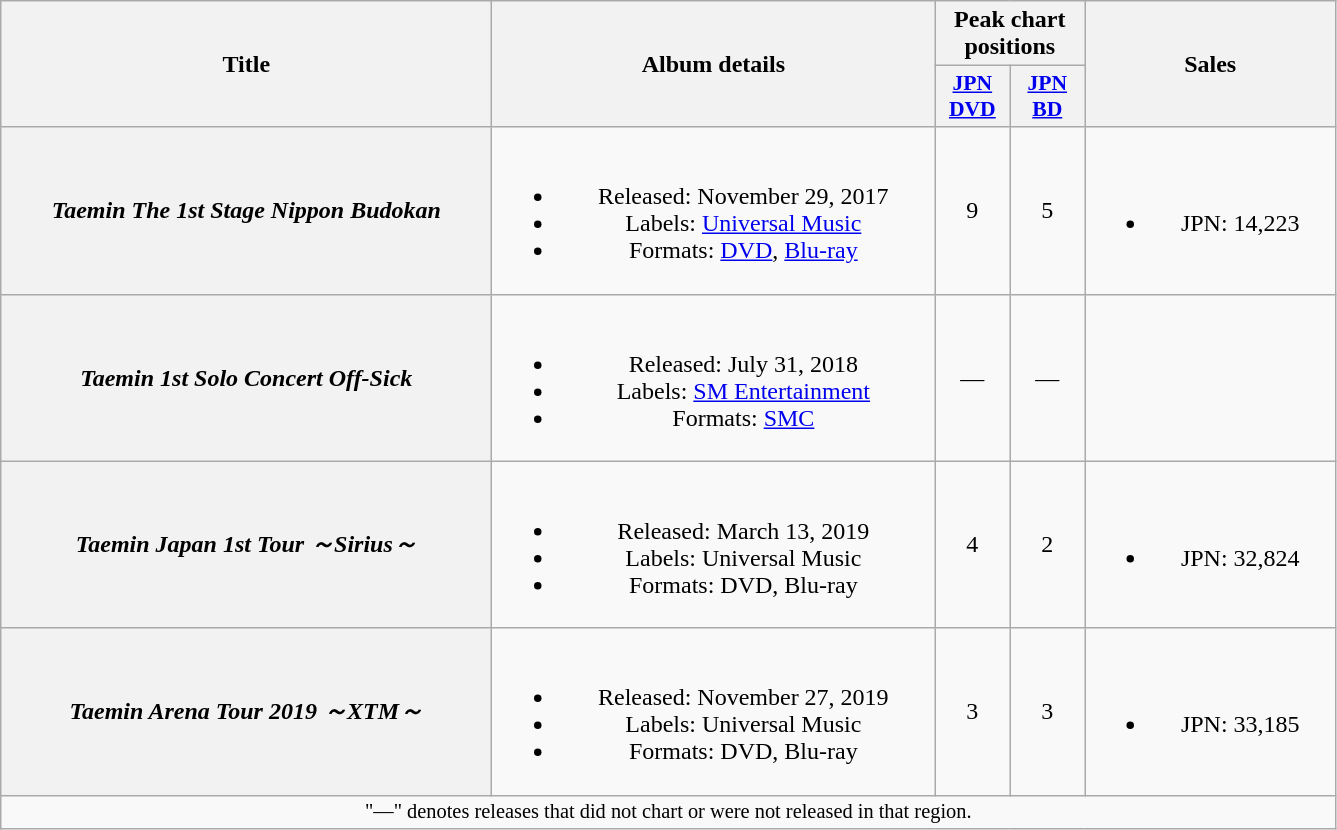<table class="wikitable plainrowheaders" style="text-align:center;">
<tr>
<th scope="col" rowspan="2" style="width:20em;">Title</th>
<th scope="col" rowspan="2" style="width:18em;">Album details</th>
<th scope="col" colspan="2">Peak chart positions</th>
<th scope="col" rowspan="2" style="width:10em;">Sales</th>
</tr>
<tr>
<th scope="col" style="width:3em;font-size:90%;"><a href='#'>JPN<br>DVD</a><br></th>
<th scope="col" style="width:3em;font-size:90%;"><a href='#'>JPN<br>BD</a><br></th>
</tr>
<tr>
<th scope="row"><em>Taemin The 1st Stage Nippon Budokan</em></th>
<td><br><ul><li>Released: November 29, 2017</li><li>Labels: <a href='#'>Universal Music</a></li><li>Formats: <a href='#'>DVD</a>, <a href='#'>Blu-ray</a></li></ul></td>
<td>9</td>
<td>5</td>
<td><br><ul><li>JPN: 14,223</li></ul></td>
</tr>
<tr>
<th scope="row"><em>Taemin 1st Solo Concert Off-Sick <On Track></em></th>
<td><br><ul><li>Released: July 31, 2018</li><li>Labels: <a href='#'>SM Entertainment</a></li><li>Formats: <a href='#'>SMC</a></li></ul></td>
<td>—</td>
<td>—</td>
<td></td>
</tr>
<tr>
<th scope="row"><em>Taemin Japan 1st Tour ～Sirius～</em></th>
<td><br><ul><li>Released: March 13, 2019</li><li>Labels: Universal Music</li><li>Formats: DVD, Blu-ray</li></ul></td>
<td>4</td>
<td>2</td>
<td><br><ul><li>JPN: 32,824</li></ul></td>
</tr>
<tr>
<th scope="row"><em>Taemin Arena Tour 2019 ～XTM～</em></th>
<td><br><ul><li>Released: November 27, 2019</li><li>Labels: Universal Music</li><li>Formats: DVD, Blu-ray</li></ul></td>
<td>3</td>
<td>3</td>
<td><br><ul><li>JPN: 33,185</li></ul></td>
</tr>
<tr>
<td colspan="5" style="text-align:center; font-size:85%">"—" denotes releases that did not chart or were not released in that region.</td>
</tr>
</table>
